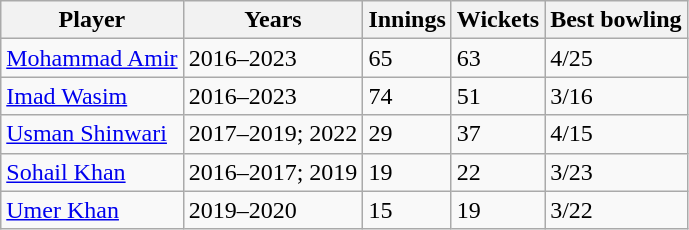<table class="wikitable">
<tr>
<th>Player</th>
<th>Years</th>
<th>Innings</th>
<th>Wickets</th>
<th>Best bowling</th>
</tr>
<tr>
<td><a href='#'>Mohammad Amir</a></td>
<td>2016–2023</td>
<td>65</td>
<td>63</td>
<td>4/25</td>
</tr>
<tr>
<td><a href='#'>Imad Wasim</a></td>
<td>2016–2023</td>
<td>74</td>
<td>51</td>
<td>3/16</td>
</tr>
<tr>
<td><a href='#'>Usman Shinwari</a></td>
<td>2017–2019; 2022</td>
<td>29</td>
<td>37</td>
<td>4/15</td>
</tr>
<tr>
<td><a href='#'>Sohail Khan</a></td>
<td>2016–2017; 2019</td>
<td>19</td>
<td>22</td>
<td>3/23</td>
</tr>
<tr>
<td><a href='#'>Umer Khan</a></td>
<td>2019–2020</td>
<td>15</td>
<td>19</td>
<td>3/22</td>
</tr>
</table>
